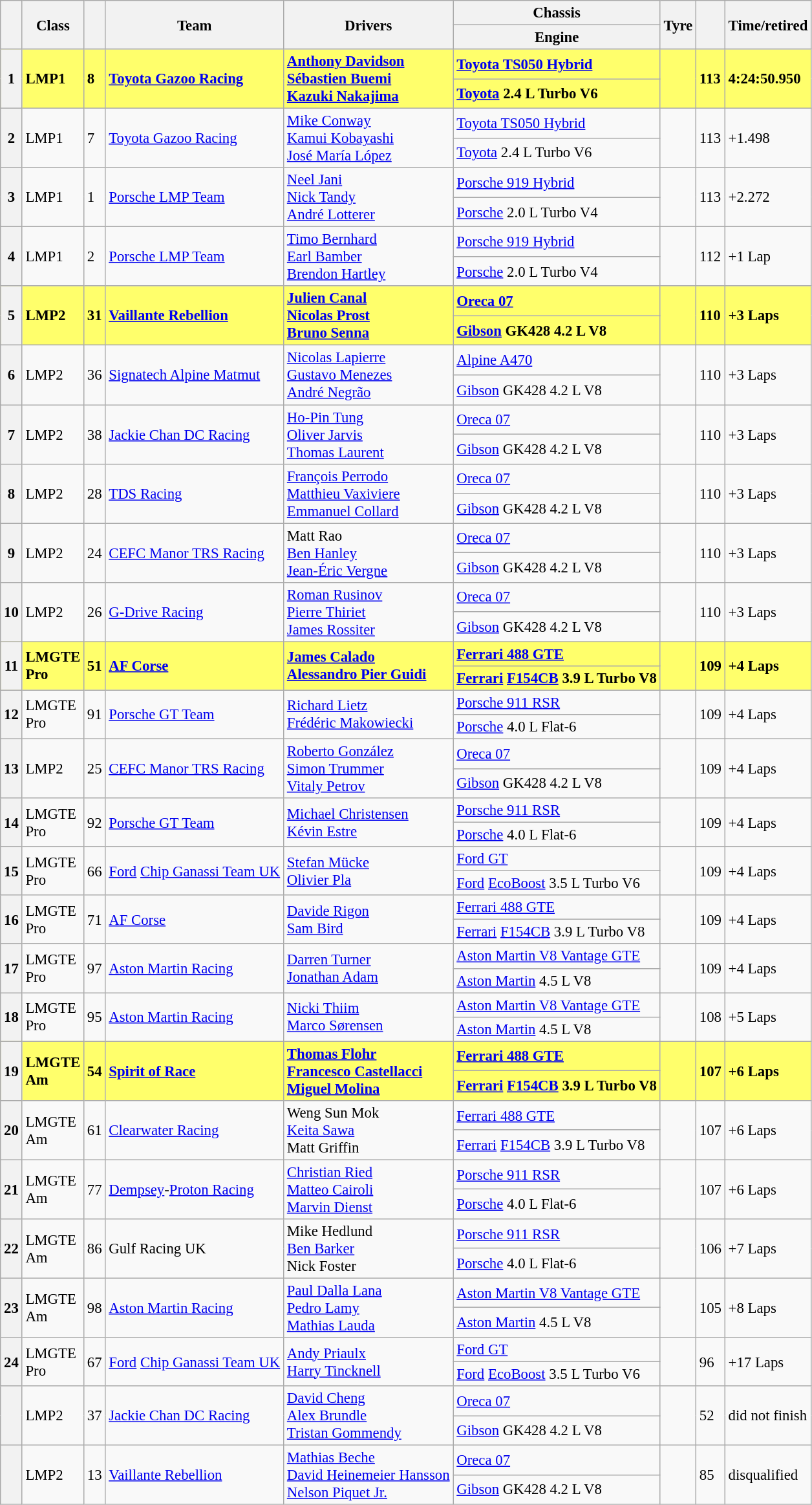<table class="wikitable" style="font-size: 95%;">
<tr>
<th rowspan="2"></th>
<th rowspan="2">Class</th>
<th rowspan="2"></th>
<th rowspan="2">Team</th>
<th rowspan="2">Drivers</th>
<th>Chassis</th>
<th rowspan="2">Tyre</th>
<th rowspan="2"></th>
<th rowspan="2">Time/retired</th>
</tr>
<tr>
<th>Engine</th>
</tr>
<tr style="font-weight:bold" bgcolor="FFFF6B">
<th rowspan=2>1</th>
<td rowspan=2>LMP1</td>
<td rowspan=2>8</td>
<td rowspan=2> <a href='#'>Toyota Gazoo Racing</a></td>
<td rowspan=2> <a href='#'>Anthony Davidson</a><br> <a href='#'>Sébastien Buemi</a><br> <a href='#'>Kazuki Nakajima</a></td>
<td><a href='#'>Toyota TS050 Hybrid</a></td>
<td rowspan=2></td>
<td rowspan=2>113</td>
<td rowspan=2>4:24:50.950</td>
</tr>
<tr style="font-weight:bold" bgcolor="FFFF6B">
<td><a href='#'>Toyota</a> 2.4 L Turbo V6</td>
</tr>
<tr>
<th rowspan=2>2</th>
<td rowspan=2>LMP1</td>
<td rowspan=2>7</td>
<td rowspan=2> <a href='#'>Toyota Gazoo Racing</a></td>
<td rowspan=2> <a href='#'>Mike Conway</a><br> <a href='#'>Kamui Kobayashi</a><br> <a href='#'>José María López</a></td>
<td><a href='#'>Toyota TS050 Hybrid</a></td>
<td rowspan=2></td>
<td rowspan=2>113</td>
<td rowspan=2>+1.498</td>
</tr>
<tr>
<td><a href='#'>Toyota</a> 2.4 L Turbo V6</td>
</tr>
<tr>
<th rowspan=2>3</th>
<td rowspan=2>LMP1</td>
<td rowspan=2>1</td>
<td rowspan=2> <a href='#'>Porsche LMP Team</a></td>
<td rowspan=2> <a href='#'>Neel Jani</a><br> <a href='#'>Nick Tandy</a><br> <a href='#'>André Lotterer</a></td>
<td><a href='#'>Porsche 919 Hybrid</a></td>
<td rowspan=2></td>
<td rowspan=2>113</td>
<td rowspan=2>+2.272</td>
</tr>
<tr>
<td><a href='#'>Porsche</a> 2.0 L Turbo V4</td>
</tr>
<tr>
<th rowspan=2>4</th>
<td rowspan=2>LMP1</td>
<td rowspan=2>2</td>
<td rowspan=2> <a href='#'>Porsche LMP Team</a></td>
<td rowspan=2> <a href='#'>Timo Bernhard</a><br> <a href='#'>Earl Bamber</a><br> <a href='#'>Brendon Hartley</a></td>
<td><a href='#'>Porsche 919 Hybrid</a></td>
<td rowspan=2></td>
<td rowspan=2>112</td>
<td rowspan=2>+1 Lap</td>
</tr>
<tr>
<td><a href='#'>Porsche</a> 2.0 L Turbo V4</td>
</tr>
<tr style="font-weight:bold" bgcolor="FFFF6B">
<th rowspan=2>5</th>
<td rowspan=2>LMP2</td>
<td rowspan=2>31</td>
<td rowspan=2> <a href='#'>Vaillante Rebellion</a></td>
<td rowspan=2> <a href='#'>Julien Canal</a><br> <a href='#'>Nicolas Prost</a><br> <a href='#'>Bruno Senna</a></td>
<td><a href='#'>Oreca 07</a></td>
<td rowspan=2></td>
<td rowspan=2>110</td>
<td rowspan=2>+3 Laps</td>
</tr>
<tr style="font-weight:bold" bgcolor="FFFF6B">
<td><a href='#'>Gibson</a> GK428 4.2 L V8</td>
</tr>
<tr>
<th rowspan=2>6</th>
<td rowspan=2>LMP2</td>
<td rowspan=2>36</td>
<td rowspan=2> <a href='#'>Signatech Alpine Matmut</a></td>
<td rowspan=2> <a href='#'>Nicolas Lapierre</a><br> <a href='#'>Gustavo Menezes</a><br> <a href='#'>André Negrão</a></td>
<td><a href='#'>Alpine A470</a></td>
<td rowspan=2></td>
<td rowspan=2>110</td>
<td rowspan=2>+3 Laps</td>
</tr>
<tr>
<td><a href='#'>Gibson</a> GK428 4.2 L V8</td>
</tr>
<tr>
<th rowspan=2>7</th>
<td rowspan=2>LMP2</td>
<td rowspan=2>38</td>
<td rowspan=2> <a href='#'>Jackie Chan DC Racing</a></td>
<td rowspan=2> <a href='#'>Ho-Pin Tung</a><br> <a href='#'>Oliver Jarvis</a><br> <a href='#'>Thomas Laurent</a></td>
<td><a href='#'>Oreca 07</a></td>
<td rowspan=2></td>
<td rowspan=2>110</td>
<td rowspan=2>+3 Laps</td>
</tr>
<tr>
<td><a href='#'>Gibson</a> GK428 4.2 L V8</td>
</tr>
<tr>
<th rowspan=2>8</th>
<td rowspan=2>LMP2</td>
<td rowspan=2>28</td>
<td rowspan=2> <a href='#'>TDS Racing</a></td>
<td rowspan=2> <a href='#'>François Perrodo</a><br> <a href='#'>Matthieu Vaxiviere</a><br> <a href='#'>Emmanuel Collard</a></td>
<td><a href='#'>Oreca 07</a></td>
<td rowspan=2></td>
<td rowspan=2>110</td>
<td rowspan=2>+3 Laps</td>
</tr>
<tr>
<td><a href='#'>Gibson</a> GK428 4.2 L V8</td>
</tr>
<tr>
<th rowspan="2">9</th>
<td rowspan="2">LMP2</td>
<td rowspan="2">24</td>
<td rowspan="2"> <a href='#'>CEFC Manor TRS Racing</a></td>
<td rowspan="2"> Matt Rao<br> <a href='#'>Ben Hanley</a><br> <a href='#'>Jean-Éric Vergne</a></td>
<td><a href='#'>Oreca 07</a></td>
<td rowspan="2"></td>
<td rowspan="2">110</td>
<td rowspan="2">+3 Laps</td>
</tr>
<tr>
<td><a href='#'>Gibson</a> GK428 4.2 L V8</td>
</tr>
<tr>
<th rowspan=2>10</th>
<td rowspan=2>LMP2</td>
<td rowspan=2>26</td>
<td rowspan=2> <a href='#'>G-Drive Racing</a></td>
<td rowspan=2> <a href='#'>Roman Rusinov</a><br> <a href='#'>Pierre Thiriet</a><br> <a href='#'>James Rossiter</a></td>
<td><a href='#'>Oreca 07</a></td>
<td rowspan=2></td>
<td rowspan=2>110</td>
<td rowspan=2>+3 Laps</td>
</tr>
<tr>
<td><a href='#'>Gibson</a> GK428 4.2 L V8</td>
</tr>
<tr style="font-weight:bold" bgcolor="FFFF6B">
<th rowspan=2>11</th>
<td rowspan=2>LMGTE<br>Pro</td>
<td rowspan=2>51</td>
<td rowspan=2> <a href='#'>AF Corse</a></td>
<td rowspan=2> <a href='#'>James Calado</a><br> <a href='#'>Alessandro Pier Guidi</a></td>
<td><a href='#'>Ferrari 488 GTE</a></td>
<td rowspan=2></td>
<td rowspan=2>109</td>
<td rowspan=2>+4 Laps</td>
</tr>
<tr style="font-weight:bold" bgcolor="FFFF6B">
<td><a href='#'>Ferrari</a> <a href='#'>F154CB</a> 3.9 L Turbo V8</td>
</tr>
<tr>
<th rowspan=2>12</th>
<td rowspan=2>LMGTE<br>Pro</td>
<td rowspan=2>91</td>
<td rowspan=2> <a href='#'>Porsche GT Team</a></td>
<td rowspan=2> <a href='#'>Richard Lietz</a><br> <a href='#'>Frédéric Makowiecki</a></td>
<td><a href='#'>Porsche 911 RSR</a></td>
<td rowspan=2></td>
<td rowspan=2>109</td>
<td rowspan=2>+4 Laps</td>
</tr>
<tr>
<td><a href='#'>Porsche</a> 4.0 L Flat-6</td>
</tr>
<tr>
<th rowspan=2>13</th>
<td rowspan=2>LMP2</td>
<td rowspan=2>25</td>
<td rowspan=2> <a href='#'>CEFC Manor TRS Racing</a></td>
<td rowspan=2> <a href='#'>Roberto González</a><br> <a href='#'>Simon Trummer</a><br> <a href='#'>Vitaly Petrov</a></td>
<td><a href='#'>Oreca 07</a></td>
<td rowspan=2></td>
<td rowspan=2>109</td>
<td rowspan=2>+4 Laps</td>
</tr>
<tr>
<td><a href='#'>Gibson</a> GK428 4.2 L V8</td>
</tr>
<tr>
<th rowspan=2>14</th>
<td rowspan=2>LMGTE<br>Pro</td>
<td rowspan=2>92</td>
<td rowspan=2> <a href='#'>Porsche GT Team</a></td>
<td rowspan=2> <a href='#'>Michael Christensen</a><br> <a href='#'>Kévin Estre</a></td>
<td><a href='#'>Porsche 911 RSR</a></td>
<td rowspan=2></td>
<td rowspan=2>109</td>
<td rowspan=2>+4 Laps</td>
</tr>
<tr>
<td><a href='#'>Porsche</a> 4.0 L Flat-6</td>
</tr>
<tr>
<th rowspan=2>15</th>
<td rowspan=2>LMGTE<br>Pro</td>
<td rowspan=2>66</td>
<td rowspan=2> <a href='#'>Ford</a> <a href='#'>Chip Ganassi Team UK</a></td>
<td rowspan=2> <a href='#'>Stefan Mücke</a><br> <a href='#'>Olivier Pla</a></td>
<td><a href='#'>Ford GT</a></td>
<td rowspan=2></td>
<td rowspan=2>109</td>
<td rowspan=2>+4 Laps</td>
</tr>
<tr>
<td><a href='#'>Ford</a> <a href='#'>EcoBoost</a> 3.5 L Turbo V6</td>
</tr>
<tr>
<th rowspan=2>16</th>
<td rowspan=2>LMGTE<br>Pro</td>
<td rowspan=2>71</td>
<td rowspan=2> <a href='#'>AF Corse</a></td>
<td rowspan=2> <a href='#'>Davide Rigon</a><br> <a href='#'>Sam Bird</a></td>
<td><a href='#'>Ferrari 488 GTE</a></td>
<td rowspan=2></td>
<td rowspan=2>109</td>
<td rowspan=2>+4 Laps</td>
</tr>
<tr>
<td><a href='#'>Ferrari</a> <a href='#'>F154CB</a> 3.9 L Turbo V8</td>
</tr>
<tr>
<th rowspan=2>17</th>
<td rowspan=2>LMGTE<br>Pro</td>
<td rowspan=2>97</td>
<td rowspan=2> <a href='#'>Aston Martin Racing</a></td>
<td rowspan=2> <a href='#'>Darren Turner</a><br> <a href='#'>Jonathan Adam</a></td>
<td><a href='#'>Aston Martin V8 Vantage GTE</a></td>
<td rowspan=2></td>
<td rowspan=2>109</td>
<td rowspan=2>+4 Laps</td>
</tr>
<tr>
<td><a href='#'>Aston Martin</a> 4.5 L V8</td>
</tr>
<tr>
<th rowspan=2>18</th>
<td rowspan=2>LMGTE<br>Pro</td>
<td rowspan=2>95</td>
<td rowspan=2> <a href='#'>Aston Martin Racing</a></td>
<td rowspan=2> <a href='#'>Nicki Thiim</a><br> <a href='#'>Marco Sørensen</a></td>
<td><a href='#'>Aston Martin V8 Vantage GTE</a></td>
<td rowspan=2></td>
<td rowspan=2>108</td>
<td rowspan=2>+5 Laps</td>
</tr>
<tr>
<td><a href='#'>Aston Martin</a> 4.5 L V8</td>
</tr>
<tr style="font-weight:bold" bgcolor="FFFF6B">
<th rowspan=2>19</th>
<td rowspan=2>LMGTE<br>Am</td>
<td rowspan=2>54</td>
<td rowspan=2> <a href='#'>Spirit of Race</a></td>
<td rowspan=2> <a href='#'>Thomas Flohr</a><br> <a href='#'>Francesco Castellacci</a><br> <a href='#'>Miguel Molina</a></td>
<td><a href='#'>Ferrari 488 GTE</a></td>
<td rowspan=2></td>
<td rowspan=2>107</td>
<td rowspan=2>+6 Laps</td>
</tr>
<tr style="font-weight:bold" bgcolor="FFFF6B">
<td><a href='#'>Ferrari</a> <a href='#'>F154CB</a> 3.9 L Turbo V8</td>
</tr>
<tr>
<th rowspan=2>20</th>
<td rowspan=2>LMGTE<br>Am</td>
<td rowspan=2>61</td>
<td rowspan=2> <a href='#'>Clearwater Racing</a></td>
<td rowspan=2> Weng Sun Mok<br> <a href='#'>Keita Sawa</a><br> Matt Griffin</td>
<td><a href='#'>Ferrari 488 GTE</a></td>
<td rowspan=2></td>
<td rowspan=2>107</td>
<td rowspan=2>+6 Laps</td>
</tr>
<tr>
<td><a href='#'>Ferrari</a> <a href='#'>F154CB</a> 3.9 L Turbo V8</td>
</tr>
<tr>
<th rowspan=2>21</th>
<td rowspan=2>LMGTE<br>Am</td>
<td rowspan=2>77</td>
<td rowspan=2> <a href='#'>Dempsey</a>-<a href='#'>Proton Racing</a></td>
<td rowspan=2> <a href='#'>Christian Ried</a><br> <a href='#'>Matteo Cairoli</a><br> <a href='#'>Marvin Dienst</a></td>
<td><a href='#'>Porsche 911 RSR</a></td>
<td rowspan=2></td>
<td rowspan=2>107</td>
<td rowspan=2>+6 Laps</td>
</tr>
<tr>
<td><a href='#'>Porsche</a> 4.0 L Flat-6</td>
</tr>
<tr>
<th rowspan=2>22</th>
<td rowspan=2>LMGTE<br>Am</td>
<td rowspan=2>86</td>
<td rowspan=2> Gulf Racing UK</td>
<td rowspan=2> Mike Hedlund<br> <a href='#'>Ben Barker</a><br> Nick Foster</td>
<td><a href='#'>Porsche 911 RSR</a></td>
<td rowspan=2></td>
<td rowspan=2>106</td>
<td rowspan=2>+7 Laps</td>
</tr>
<tr>
<td><a href='#'>Porsche</a> 4.0 L Flat-6</td>
</tr>
<tr>
<th rowspan=2>23</th>
<td rowspan=2>LMGTE<br>Am</td>
<td rowspan=2>98</td>
<td rowspan=2> <a href='#'>Aston Martin Racing</a></td>
<td rowspan=2> <a href='#'>Paul Dalla Lana</a><br> <a href='#'>Pedro Lamy</a><br> <a href='#'>Mathias Lauda</a></td>
<td><a href='#'>Aston Martin V8 Vantage GTE</a></td>
<td rowspan=2></td>
<td rowspan=2>105</td>
<td rowspan=2>+8 Laps</td>
</tr>
<tr>
<td><a href='#'>Aston Martin</a> 4.5 L V8</td>
</tr>
<tr>
<th rowspan=2>24</th>
<td rowspan=2>LMGTE<br>Pro</td>
<td rowspan=2>67</td>
<td rowspan=2> <a href='#'>Ford</a> <a href='#'>Chip Ganassi Team UK</a></td>
<td rowspan=2> <a href='#'>Andy Priaulx</a><br> <a href='#'>Harry Tincknell</a></td>
<td><a href='#'>Ford GT</a></td>
<td rowspan=2></td>
<td rowspan=2>96</td>
<td rowspan=2>+17 Laps</td>
</tr>
<tr>
<td><a href='#'>Ford</a> <a href='#'>EcoBoost</a> 3.5 L Turbo V6</td>
</tr>
<tr>
<th rowspan=2></th>
<td rowspan=2>LMP2</td>
<td rowspan=2>37</td>
<td rowspan=2> <a href='#'>Jackie Chan DC Racing</a></td>
<td rowspan=2> <a href='#'>David Cheng</a><br> <a href='#'>Alex Brundle</a><br> <a href='#'>Tristan Gommendy</a></td>
<td><a href='#'>Oreca 07</a></td>
<td rowspan=2></td>
<td rowspan=2>52</td>
<td rowspan=2>did not finish</td>
</tr>
<tr>
<td><a href='#'>Gibson</a> GK428 4.2 L V8</td>
</tr>
<tr>
<th rowspan=2></th>
<td rowspan=2>LMP2</td>
<td rowspan=2>13</td>
<td rowspan=2> <a href='#'>Vaillante Rebellion</a></td>
<td rowspan=2> <a href='#'>Mathias Beche</a><br> <a href='#'>David Heinemeier Hansson</a><br> <a href='#'>Nelson Piquet Jr.</a></td>
<td><a href='#'>Oreca 07</a></td>
<td rowspan=2></td>
<td rowspan=2>85</td>
<td rowspan=2>disqualified</td>
</tr>
<tr>
<td><a href='#'>Gibson</a> GK428 4.2 L V8</td>
</tr>
</table>
